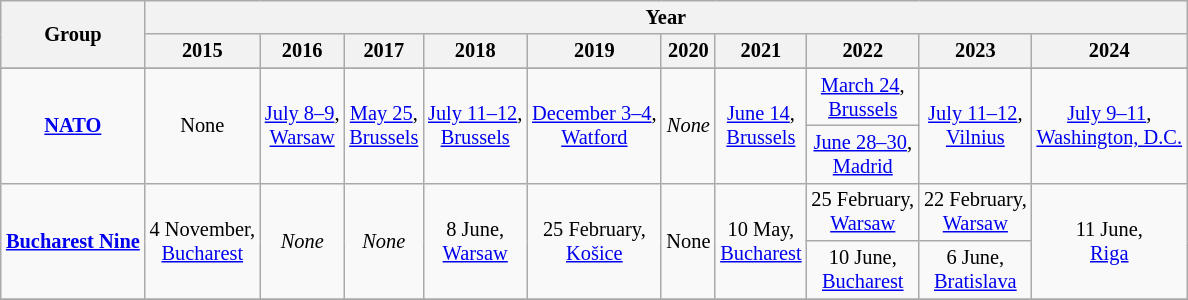<table class="wikitable" style="margin:1em auto; font-size:85%; text-align:center;">
<tr>
<th rowspan="2">Group</th>
<th colspan=10">Year</th>
</tr>
<tr>
<th>2015</th>
<th>2016</th>
<th>2017</th>
<th>2018</th>
<th>2019</th>
<th>2020</th>
<th>2021</th>
<th>2022</th>
<th>2023</th>
<th>2024</th>
</tr>
<tr>
</tr>
<tr>
<td rowspan="2"><strong><a href='#'>NATO</a></strong></td>
<td rowspan="2">None</td>
<td rowspan="2"><a href='#'>July 8–9</a>,<br> <a href='#'>Warsaw</a></td>
<td rowspan="2"><a href='#'>May 25</a>,<br> <a href='#'>Brussels</a></td>
<td rowspan="2"><a href='#'>July 11–12</a>,<br> <a href='#'>Brussels</a></td>
<td rowspan="2"><a href='#'>December 3–4</a>,<br>  <a href='#'>Watford</a></td>
<td rowspan="2"><em>None</em></td>
<td rowspan="2"><a href='#'>June 14</a>,<br> <a href='#'>Brussels</a></td>
<td><a href='#'>March 24</a>,<br> <a href='#'>Brussels</a></td>
<td rowspan="2"><a href='#'>July 11–12</a>,<br>  <a href='#'>Vilnius</a></td>
<td rowspan="2"><a href='#'>July 9–11</a>,<br> <a href='#'>Washington, D.C.</a></td>
</tr>
<tr>
<td><a href='#'>June 28–30</a>,<br>  <a href='#'>Madrid</a></td>
</tr>
<tr>
<td rowspan="2"><strong><a href='#'>Bucharest Nine</a></strong></td>
<td rowspan="2">4 November,<br> <a href='#'>Bucharest</a></td>
<td rowspan="2"><em>None</em></td>
<td rowspan="2"><em>None</em></td>
<td rowspan="2">8 June,<br> <a href='#'>Warsaw</a></td>
<td rowspan="2">25 February,<br> <a href='#'>Košice</a></td>
<td rowspan="2">None</td>
<td rowspan="2">10 May,<br> <a href='#'>Bucharest</a></td>
<td>25 February,<br> <a href='#'>Warsaw</a></td>
<td>22 February,<br> <a href='#'>Warsaw</a></td>
<td rowspan="2">11 June,<br> <a href='#'>Riga</a></td>
</tr>
<tr>
<td>10 June,<br> <a href='#'>Bucharest</a></td>
<td>6 June,<br> <a href='#'>Bratislava</a></td>
</tr>
<tr>
</tr>
</table>
